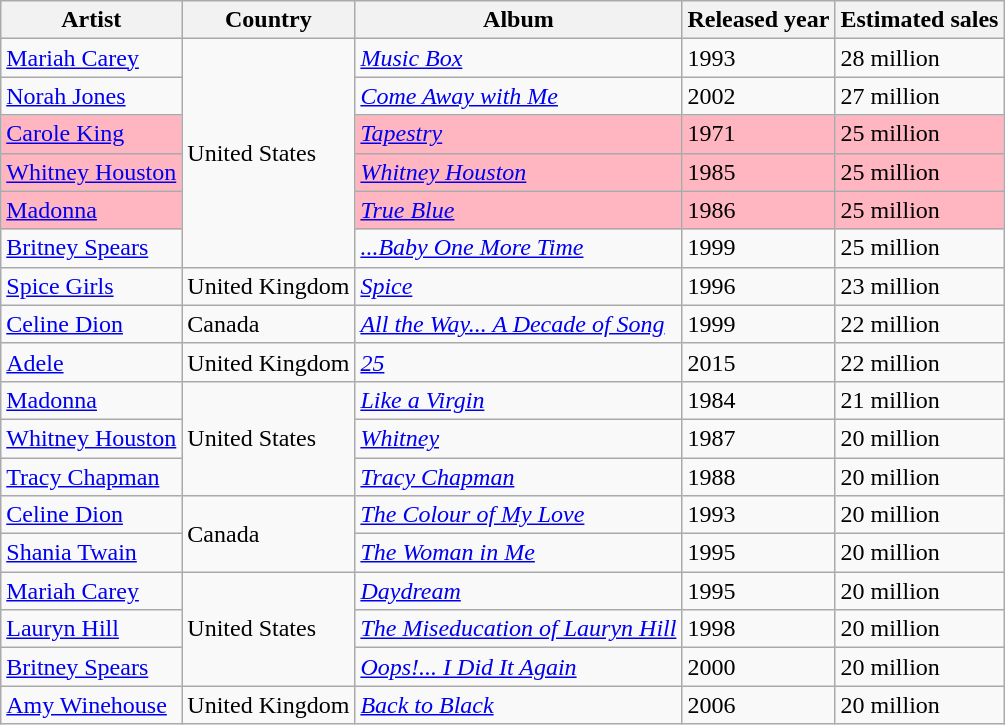<table class="wikitable">
<tr>
<th>Artist</th>
<th>Country</th>
<th>Album</th>
<th>Released year</th>
<th>Estimated sales</th>
</tr>
<tr>
<td><a href='#'>Mariah Carey</a></td>
<td rowspan="6">United States</td>
<td><a href='#'><em>Music Box</em></a></td>
<td>1993</td>
<td>28 million</td>
</tr>
<tr>
<td><a href='#'>Norah Jones</a></td>
<td><em><a href='#'>Come Away with Me</a></em></td>
<td>2002</td>
<td>27 million</td>
</tr>
<tr bgcolor=#FFB6C1>
<td><a href='#'>Carole King</a></td>
<td><em><a href='#'>Tapestry</a></em></td>
<td>1971</td>
<td>25 million</td>
</tr>
<tr bgcolor=#FFB6C1>
<td><a href='#'>Whitney Houston</a></td>
<td><em><a href='#'>Whitney Houston</a></em></td>
<td>1985</td>
<td>25 million</td>
</tr>
<tr bgcolor=#FFB6C1>
<td><a href='#'>Madonna</a></td>
<td><em><a href='#'>True Blue</a></em></td>
<td>1986</td>
<td>25 million</td>
</tr>
<tr>
<td><a href='#'>Britney Spears</a></td>
<td><em><a href='#'>...Baby One More Time</a></em></td>
<td>1999</td>
<td>25 million</td>
</tr>
<tr>
<td><a href='#'>Spice Girls</a></td>
<td>United Kingdom</td>
<td><em><a href='#'>Spice</a></em></td>
<td>1996</td>
<td>23 million</td>
</tr>
<tr>
<td><a href='#'>Celine Dion</a></td>
<td>Canada</td>
<td><em><a href='#'>All the Way... A Decade of Song</a></em></td>
<td>1999</td>
<td>22 million</td>
</tr>
<tr>
<td><a href='#'>Adele</a></td>
<td>United Kingdom</td>
<td><em><a href='#'>25</a></em></td>
<td>2015</td>
<td>22 million</td>
</tr>
<tr>
<td><a href='#'>Madonna</a></td>
<td rowspan="3">United States</td>
<td><em><a href='#'>Like a Virgin</a></em></td>
<td>1984</td>
<td>21 million</td>
</tr>
<tr>
<td><a href='#'>Whitney Houston</a></td>
<td><em><a href='#'>Whitney</a></em></td>
<td>1987</td>
<td>20 million</td>
</tr>
<tr>
<td><a href='#'>Tracy Chapman</a></td>
<td><em><a href='#'>Tracy Chapman</a></em></td>
<td>1988</td>
<td>20 million</td>
</tr>
<tr>
<td><a href='#'>Celine Dion</a></td>
<td rowspan="2">Canada</td>
<td><em><a href='#'>The Colour of My Love</a></em></td>
<td>1993</td>
<td>20 million</td>
</tr>
<tr>
<td><a href='#'>Shania Twain</a></td>
<td><em><a href='#'>The Woman in Me</a></em></td>
<td>1995</td>
<td>20 million</td>
</tr>
<tr>
<td><a href='#'>Mariah Carey</a></td>
<td rowspan="3">United States</td>
<td><em><a href='#'>Daydream</a></em></td>
<td>1995</td>
<td>20 million</td>
</tr>
<tr>
<td><a href='#'>Lauryn Hill</a></td>
<td><em><a href='#'>The Miseducation of Lauryn Hill</a></em></td>
<td>1998</td>
<td>20 million</td>
</tr>
<tr>
<td><a href='#'>Britney Spears</a></td>
<td><em><a href='#'>Oops!... I Did It Again</a></em></td>
<td>2000</td>
<td>20 million</td>
</tr>
<tr>
<td><a href='#'>Amy Winehouse</a></td>
<td>United Kingdom</td>
<td><em><a href='#'>Back to Black</a></em></td>
<td>2006</td>
<td>20 million</td>
</tr>
</table>
